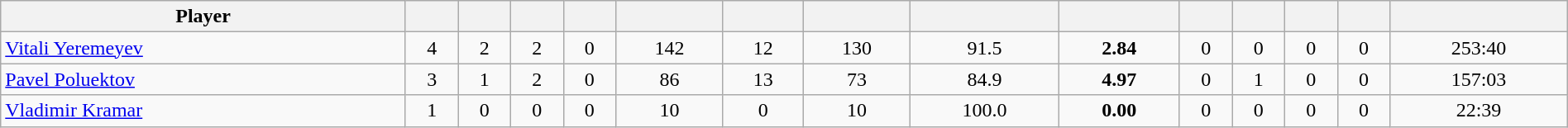<table class="wikitable sortable" style="width:100%; text-align:center;">
<tr align=center>
<th>Player</th>
<th></th>
<th></th>
<th></th>
<th></th>
<th></th>
<th></th>
<th></th>
<th></th>
<th></th>
<th></th>
<th></th>
<th></th>
<th></th>
<th></th>
</tr>
<tr align=center>
<td align=left><a href='#'>Vitali Yeremeyev</a></td>
<td>4</td>
<td>2</td>
<td>2</td>
<td>0</td>
<td>142</td>
<td>12</td>
<td>130</td>
<td>91.5</td>
<td><strong>2.84</strong></td>
<td>0</td>
<td>0</td>
<td>0</td>
<td>0</td>
<td>253:40</td>
</tr>
<tr align=center>
<td align=left><a href='#'>Pavel Poluektov</a></td>
<td>3</td>
<td>1</td>
<td>2</td>
<td>0</td>
<td>86</td>
<td>13</td>
<td>73</td>
<td>84.9</td>
<td><strong>4.97</strong></td>
<td>0</td>
<td>1</td>
<td>0</td>
<td>0</td>
<td>157:03</td>
</tr>
<tr align=center>
<td align=left><a href='#'>Vladimir Kramar</a></td>
<td>1</td>
<td>0</td>
<td>0</td>
<td>0</td>
<td>10</td>
<td>0</td>
<td>10</td>
<td>100.0</td>
<td><strong>0.00</strong></td>
<td>0</td>
<td>0</td>
<td>0</td>
<td>0</td>
<td>22:39</td>
</tr>
</table>
